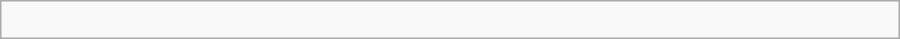<table class="wikitable" width=600px>
<tr>
<td><br></td>
</tr>
</table>
